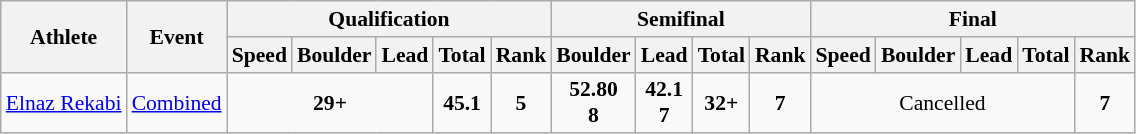<table class="wikitable" style="font-size:90%">
<tr>
<th rowspan="2">Athlete</th>
<th rowspan="2">Event</th>
<th colspan="5">Qualification</th>
<th colspan="4">Semifinal</th>
<th colspan="5">Final</th>
</tr>
<tr>
<th>Speed</th>
<th>Boulder</th>
<th>Lead</th>
<th>Total</th>
<th>Rank</th>
<th>Boulder</th>
<th>Lead</th>
<th>Total</th>
<th>Rank</th>
<th>Speed</th>
<th>Boulder</th>
<th>Lead</th>
<th>Total</th>
<th>Rank</th>
</tr>
<tr>
<td><a href='#'>Elnaz Rekabi</a></td>
<td><a href='#'>Combined</a></td>
<td colspan="3" align=center><strong>29+</strong></td>
<td align=center><strong>45.1</strong></td>
<td align=center><strong>5</strong> <strong></strong></td>
<td align=center><strong>52.80</strong><br><strong>8</strong> <strong></strong></td>
<td align=center><strong>42.1</strong><br><strong>7</strong> <strong></strong></td>
<td align=center><strong>32+</strong></td>
<td align=center><strong>7</strong> <strong></strong></td>
<td Colspan=4 align=center>Cancelled</td>
<td align=center><strong>7</strong></td>
</tr>
</table>
